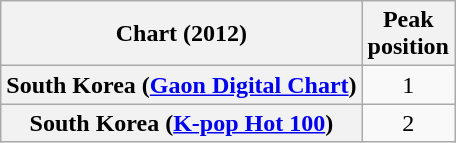<table class="wikitable plainrowheaders" style="text-align:center">
<tr>
<th>Chart (2012)</th>
<th>Peak<br>position</th>
</tr>
<tr>
<th scope="row">South Korea (<a href='#'>Gaon Digital Chart</a>)</th>
<td>1</td>
</tr>
<tr>
<th scope="row">South Korea (<a href='#'>K-pop Hot 100</a>)</th>
<td>2</td>
</tr>
</table>
